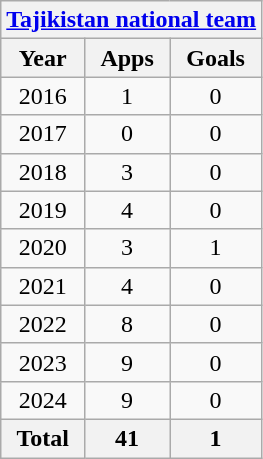<table class="wikitable" style="text-align:center">
<tr>
<th colspan=3><a href='#'>Tajikistan national team</a></th>
</tr>
<tr>
<th>Year</th>
<th>Apps</th>
<th>Goals</th>
</tr>
<tr>
<td>2016</td>
<td>1</td>
<td>0</td>
</tr>
<tr>
<td>2017</td>
<td>0</td>
<td>0</td>
</tr>
<tr>
<td>2018</td>
<td>3</td>
<td>0</td>
</tr>
<tr>
<td>2019</td>
<td>4</td>
<td>0</td>
</tr>
<tr>
<td>2020</td>
<td>3</td>
<td>1</td>
</tr>
<tr>
<td>2021</td>
<td>4</td>
<td>0</td>
</tr>
<tr>
<td>2022</td>
<td>8</td>
<td>0</td>
</tr>
<tr>
<td>2023</td>
<td>9</td>
<td>0</td>
</tr>
<tr>
<td>2024</td>
<td>9</td>
<td>0</td>
</tr>
<tr>
<th>Total</th>
<th>41</th>
<th>1</th>
</tr>
</table>
